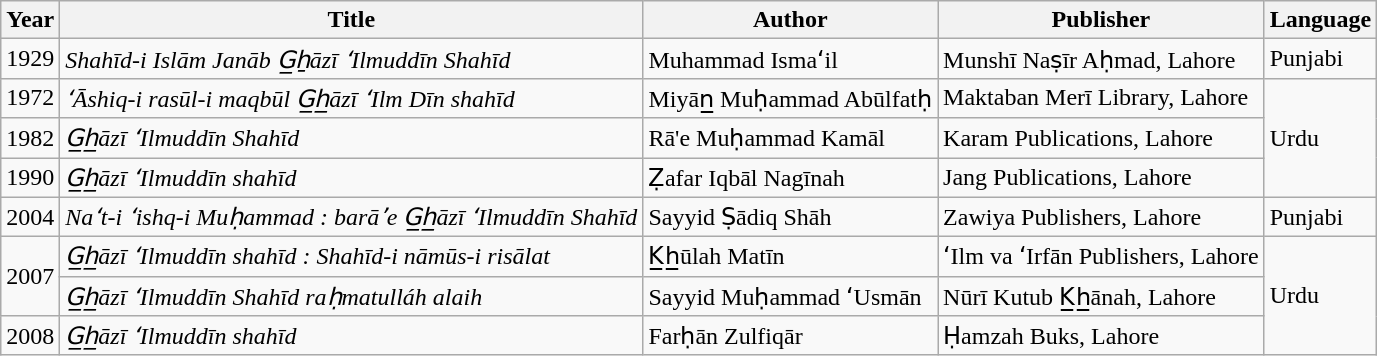<table class="wikitable sortable">
<tr>
<th>Year</th>
<th>Title</th>
<th>Author</th>
<th>Publisher</th>
<th>Language</th>
</tr>
<tr>
<td>1929</td>
<td><em>Shahīd-i Islām Janāb G̲ẖāzī ʻIlmuddīn Shahīd</em></td>
<td>Muhammad Ismaʻil</td>
<td>Munshī Naṣīr Aḥmad, Lahore</td>
<td>Punjabi</td>
</tr>
<tr>
<td>1972</td>
<td><em>ʻĀshiq-i rasūl-i maqbūl G̲h̲āzī ʻIlm Dīn shahīd</em></td>
<td>Miyān̲ Muḥammad Abūlfatḥ</td>
<td>Maktaban Merī Library, Lahore</td>
<td rowspan="3">Urdu</td>
</tr>
<tr>
<td>1982</td>
<td><em>G̲h̲āzī ʻIlmuddīn Shahīd</em></td>
<td>Rā'e Muḥammad Kamāl</td>
<td>Karam Publications, Lahore</td>
</tr>
<tr>
<td>1990</td>
<td><em>G̲h̲āzī ʻIlmuddīn shahīd</em></td>
<td>Ẓafar Iqbāl Nagīnah</td>
<td>Jang Publications, Lahore</td>
</tr>
<tr>
<td>2004</td>
<td><em>Naʻt-i ʻishq-i Muḥammad : barāʼe G̲h̲āzī ʻIlmuddīn Shahīd</em></td>
<td>Sayyid Ṣādiq Shāh</td>
<td>Zawiya Publishers, Lahore</td>
<td>Punjabi</td>
</tr>
<tr>
<td rowspan="2">2007</td>
<td><em>G̲h̲āzī ʻIlmuddīn shahīd : Shahīd-i nāmūs-i risālat</em></td>
<td>K̲h̲ūlah Matīn</td>
<td>ʻIlm va ʻIrfān Publishers, Lahore</td>
<td rowspan="3">Urdu</td>
</tr>
<tr>
<td><em>G̲h̲āzī ʻIlmuddīn Shahīd raḥmatulláh alaih</em></td>
<td>Sayyid Muḥammad ʻUsmān</td>
<td>Nūrī Kutub K̲h̲ānah, Lahore</td>
</tr>
<tr>
<td>2008</td>
<td><em>G̲h̲āzī ʻIlmuddīn shahīd</em></td>
<td>Farḥān Zulfiqār</td>
<td>Ḥamzah Buks, Lahore</td>
</tr>
</table>
